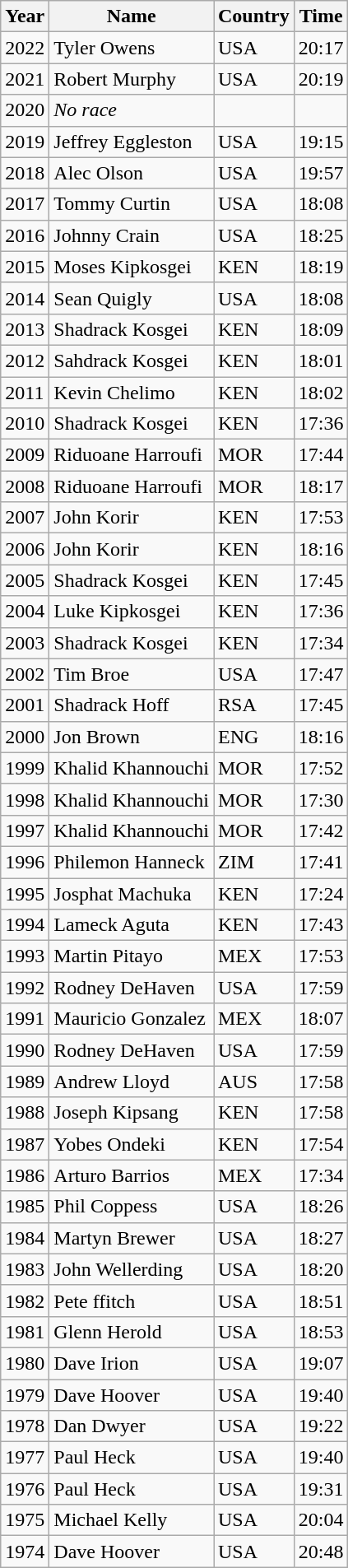<table class="wikitable sortable mw-collapsible mw-collapsed">
<tr>
<th>Year</th>
<th>Name</th>
<th>Country</th>
<th>Time</th>
</tr>
<tr>
<td>2022</td>
<td>Tyler Owens</td>
<td>USA</td>
<td>20:17</td>
</tr>
<tr>
<td>2021</td>
<td>Robert Murphy</td>
<td>USA</td>
<td>20:19</td>
</tr>
<tr>
<td>2020</td>
<td><em>No race</em></td>
<td></td>
<td></td>
</tr>
<tr>
<td>2019</td>
<td>Jeffrey Eggleston</td>
<td>USA</td>
<td>19:15</td>
</tr>
<tr>
<td>2018</td>
<td>Alec Olson</td>
<td>USA</td>
<td>19:57</td>
</tr>
<tr>
<td>2017</td>
<td>Tommy Curtin</td>
<td>USA</td>
<td>18:08</td>
</tr>
<tr>
<td>2016</td>
<td>Johnny Crain</td>
<td>USA</td>
<td>18:25</td>
</tr>
<tr>
<td>2015</td>
<td>Moses Kipkosgei</td>
<td>KEN</td>
<td>18:19</td>
</tr>
<tr>
<td>2014</td>
<td>Sean Quigly</td>
<td>USA</td>
<td>18:08</td>
</tr>
<tr>
<td>2013</td>
<td>Shadrack Kosgei</td>
<td>KEN</td>
<td>18:09</td>
</tr>
<tr>
<td>2012</td>
<td>Sahdrack Kosgei</td>
<td>KEN</td>
<td>18:01</td>
</tr>
<tr>
<td>2011</td>
<td>Kevin Chelimo</td>
<td>KEN</td>
<td>18:02</td>
</tr>
<tr>
<td>2010</td>
<td>Shadrack Kosgei</td>
<td>KEN</td>
<td>17:36</td>
</tr>
<tr>
<td>2009</td>
<td>Riduoane Harroufi</td>
<td>MOR</td>
<td>17:44</td>
</tr>
<tr>
<td>2008</td>
<td>Riduoane Harroufi</td>
<td>MOR</td>
<td>18:17</td>
</tr>
<tr>
<td>2007</td>
<td>John Korir</td>
<td>KEN</td>
<td>17:53</td>
</tr>
<tr>
<td>2006</td>
<td>John Korir</td>
<td>KEN</td>
<td>18:16</td>
</tr>
<tr>
<td>2005</td>
<td>Shadrack Kosgei</td>
<td>KEN</td>
<td>17:45</td>
</tr>
<tr>
<td>2004</td>
<td>Luke Kipkosgei</td>
<td>KEN</td>
<td>17:36</td>
</tr>
<tr>
<td>2003</td>
<td>Shadrack Kosgei</td>
<td>KEN</td>
<td>17:34</td>
</tr>
<tr>
<td>2002</td>
<td>Tim Broe</td>
<td>USA</td>
<td>17:47</td>
</tr>
<tr>
<td>2001</td>
<td>Shadrack Hoff</td>
<td>RSA</td>
<td>17:45</td>
</tr>
<tr>
<td>2000</td>
<td>Jon Brown</td>
<td>ENG</td>
<td>18:16</td>
</tr>
<tr>
<td>1999</td>
<td>Khalid Khannouchi</td>
<td>MOR</td>
<td>17:52</td>
</tr>
<tr>
<td>1998</td>
<td>Khalid Khannouchi</td>
<td>MOR</td>
<td>17:30</td>
</tr>
<tr>
<td>1997</td>
<td>Khalid Khannouchi</td>
<td>MOR</td>
<td>17:42</td>
</tr>
<tr>
<td>1996</td>
<td>Philemon Hanneck</td>
<td>ZIM</td>
<td>17:41</td>
</tr>
<tr>
<td>1995</td>
<td>Josphat Machuka</td>
<td>KEN</td>
<td>17:24</td>
</tr>
<tr>
<td>1994</td>
<td>Lameck Aguta</td>
<td>KEN</td>
<td>17:43</td>
</tr>
<tr>
<td>1993</td>
<td>Martin Pitayo</td>
<td>MEX</td>
<td>17:53</td>
</tr>
<tr>
<td>1992</td>
<td>Rodney DeHaven</td>
<td>USA</td>
<td>17:59</td>
</tr>
<tr>
<td>1991</td>
<td>Mauricio Gonzalez</td>
<td>MEX</td>
<td>18:07</td>
</tr>
<tr>
<td>1990</td>
<td>Rodney DeHaven</td>
<td>USA</td>
<td>17:59</td>
</tr>
<tr>
<td>1989</td>
<td>Andrew Lloyd</td>
<td>AUS</td>
<td>17:58</td>
</tr>
<tr>
<td>1988</td>
<td>Joseph Kipsang</td>
<td>KEN</td>
<td>17:58</td>
</tr>
<tr>
<td>1987</td>
<td>Yobes Ondeki</td>
<td>KEN</td>
<td>17:54</td>
</tr>
<tr>
<td>1986</td>
<td>Arturo Barrios</td>
<td>MEX</td>
<td>17:34</td>
</tr>
<tr>
<td>1985</td>
<td>Phil Coppess</td>
<td>USA</td>
<td>18:26</td>
</tr>
<tr>
<td>1984</td>
<td>Martyn Brewer</td>
<td>USA</td>
<td>18:27</td>
</tr>
<tr>
<td>1983</td>
<td>John Wellerding</td>
<td>USA</td>
<td>18:20</td>
</tr>
<tr>
<td>1982</td>
<td>Pete ffitch</td>
<td>USA</td>
<td>18:51</td>
</tr>
<tr>
<td>1981</td>
<td>Glenn Herold</td>
<td>USA</td>
<td>18:53</td>
</tr>
<tr>
<td>1980</td>
<td>Dave Irion</td>
<td>USA</td>
<td>19:07</td>
</tr>
<tr>
<td>1979</td>
<td>Dave Hoover</td>
<td>USA</td>
<td>19:40</td>
</tr>
<tr>
<td>1978</td>
<td>Dan Dwyer</td>
<td>USA</td>
<td>19:22</td>
</tr>
<tr>
<td>1977</td>
<td>Paul Heck</td>
<td>USA</td>
<td>19:40</td>
</tr>
<tr>
<td>1976</td>
<td>Paul Heck</td>
<td>USA</td>
<td>19:31</td>
</tr>
<tr>
<td>1975</td>
<td>Michael Kelly</td>
<td>USA</td>
<td>20:04</td>
</tr>
<tr>
<td>1974</td>
<td>Dave Hoover</td>
<td>USA</td>
<td>20:48</td>
</tr>
</table>
